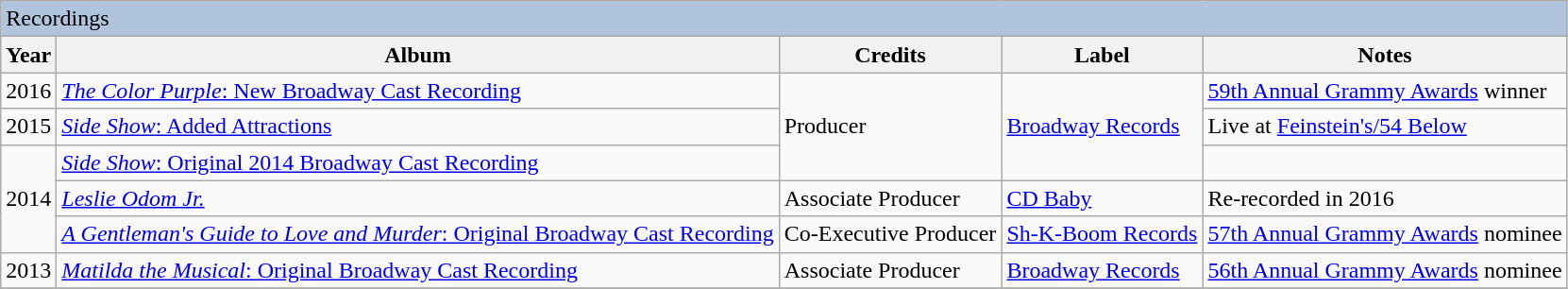<table class="wikitable">
<tr>
<td colspan="5" style="background: LightSteelBlue;">Recordings</td>
</tr>
<tr>
<th>Year</th>
<th>Album</th>
<th>Credits</th>
<th>Label</th>
<th>Notes</th>
</tr>
<tr>
<td>2016</td>
<td><a href='#'><em>The Color Purple</em>: New Broadway Cast Recording</a></td>
<td rowspan=3>Producer</td>
<td rowspan=3><a href='#'>Broadway Records</a></td>
<td><a href='#'>59th Annual Grammy Awards</a> winner</td>
</tr>
<tr>
<td>2015</td>
<td><a href='#'><em>Side Show</em>: Added Attractions</a></td>
<td>Live at <a href='#'>Feinstein's/54 Below</a></td>
</tr>
<tr>
<td rowspan=3>2014</td>
<td><a href='#'><em>Side Show</em>: Original 2014 Broadway Cast Recording</a></td>
<td></td>
</tr>
<tr>
<td><a href='#'><em>Leslie Odom Jr.</em></a></td>
<td>Associate Producer</td>
<td><a href='#'>CD Baby</a></td>
<td>Re-recorded in 2016</td>
</tr>
<tr>
<td><a href='#'><em>A Gentleman's Guide to Love and Murder</em>: Original Broadway Cast Recording</a></td>
<td>Co-Executive Producer</td>
<td><a href='#'>Sh-K-Boom Records</a></td>
<td><a href='#'>57th Annual Grammy Awards</a> nominee</td>
</tr>
<tr>
<td>2013</td>
<td><a href='#'><em>Matilda the Musical</em>: Original Broadway Cast Recording</a></td>
<td>Associate Producer</td>
<td><a href='#'>Broadway Records</a></td>
<td><a href='#'>56th Annual Grammy Awards</a> nominee</td>
</tr>
<tr>
</tr>
</table>
